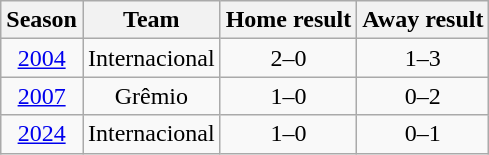<table class="wikitable" style="text-align:center">
<tr>
<th>Season</th>
<th>Team</th>
<th>Home result</th>
<th>Away result</th>
</tr>
<tr>
<td><a href='#'>2004</a></td>
<td>Internacional</td>
<td>2–0</td>
<td>1–3</td>
</tr>
<tr>
<td><a href='#'>2007</a></td>
<td>Grêmio</td>
<td>1–0</td>
<td>0–2</td>
</tr>
<tr>
<td><a href='#'>2024</a></td>
<td>Internacional</td>
<td>1–0</td>
<td>0–1</td>
</tr>
</table>
